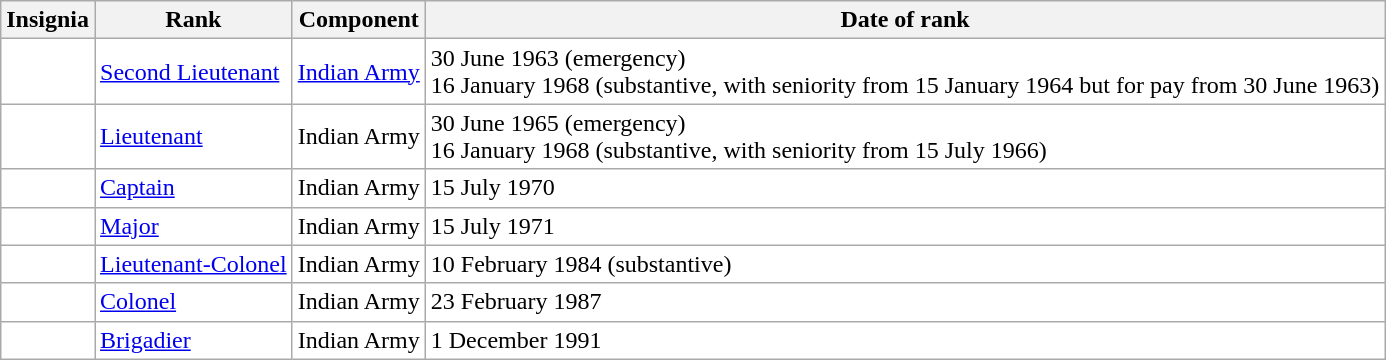<table class="wikitable" style="background:white">
<tr>
<th>Insignia</th>
<th>Rank</th>
<th>Component</th>
<th>Date of rank</th>
</tr>
<tr>
<td align="center"></td>
<td><a href='#'>Second Lieutenant</a></td>
<td><a href='#'>Indian Army</a></td>
<td>30 June 1963 (emergency)<br>16 January 1968 (substantive, with seniority from 15 January 1964 but for pay from 30 June 1963)</td>
</tr>
<tr>
<td align="center"></td>
<td><a href='#'>Lieutenant</a></td>
<td>Indian Army</td>
<td>30 June 1965 (emergency)<br>16 January 1968 (substantive, with seniority from 15 July 1966)</td>
</tr>
<tr>
<td align="center"></td>
<td><a href='#'>Captain</a></td>
<td>Indian Army</td>
<td>15 July 1970</td>
</tr>
<tr>
<td align="center"></td>
<td><a href='#'>Major</a></td>
<td>Indian Army</td>
<td>15 July 1971</td>
</tr>
<tr>
<td align="center"></td>
<td><a href='#'>Lieutenant-Colonel</a></td>
<td>Indian Army</td>
<td>10 February 1984 (substantive)</td>
</tr>
<tr>
<td align="center"></td>
<td><a href='#'>Colonel</a></td>
<td>Indian Army</td>
<td>23 February 1987</td>
</tr>
<tr>
<td align="center"></td>
<td><a href='#'>Brigadier</a></td>
<td>Indian Army</td>
<td>1 December 1991</td>
</tr>
</table>
